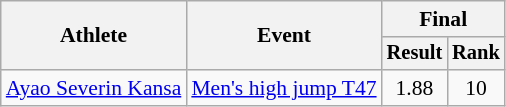<table class="wikitable" style="text-align: center; font-size:90%">
<tr>
<th rowspan="2">Athlete</th>
<th rowspan="2">Event</th>
<th colspan="2">Final</th>
</tr>
<tr style="font-size:95%">
<th>Result</th>
<th>Rank</th>
</tr>
<tr>
<td align=left><a href='#'>Ayao Severin Kansa</a></td>
<td align=left><a href='#'>Men's high jump T47</a></td>
<td>1.88</td>
<td>10</td>
</tr>
</table>
